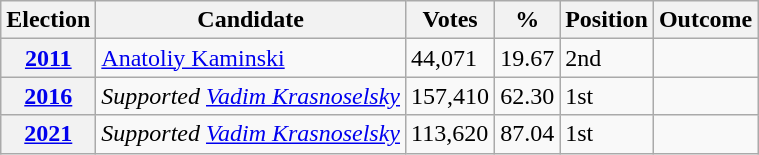<table class="wikitable">
<tr>
<th>Election</th>
<th>Candidate</th>
<th>Votes</th>
<th>%</th>
<th>Position</th>
<th>Outcome</th>
</tr>
<tr>
<th><a href='#'>2011</a></th>
<td><a href='#'>Anatoliy Kaminski</a></td>
<td>44,071</td>
<td>19.67</td>
<td>2nd</td>
<td></td>
</tr>
<tr>
<th><a href='#'>2016</a></th>
<td><em>Supported <a href='#'>Vadim Krasnoselsky</a></em></td>
<td>157,410</td>
<td>62.30</td>
<td> 1st</td>
<td></td>
</tr>
<tr>
<th><a href='#'>2021</a></th>
<td><em>Supported <a href='#'>Vadim Krasnoselsky</a></em></td>
<td>113,620</td>
<td>87.04</td>
<td> 1st</td>
<td></td>
</tr>
</table>
